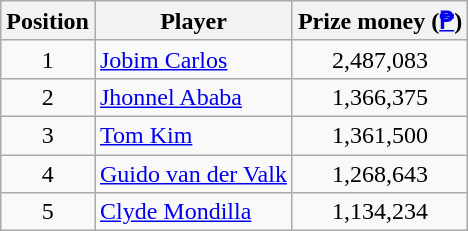<table class=wikitable>
<tr>
<th>Position</th>
<th>Player</th>
<th>Prize money (<a href='#'>₱</a>)</th>
</tr>
<tr>
<td align=center>1</td>
<td> <a href='#'>Jobim Carlos</a></td>
<td align=center>2,487,083</td>
</tr>
<tr>
<td align=center>2</td>
<td> <a href='#'>Jhonnel Ababa</a></td>
<td align=center>1,366,375</td>
</tr>
<tr>
<td align=center>3</td>
<td> <a href='#'>Tom Kim</a></td>
<td align=center>1,361,500</td>
</tr>
<tr>
<td align=center>4</td>
<td> <a href='#'>Guido van der Valk</a></td>
<td align=center>1,268,643</td>
</tr>
<tr>
<td align=center>5</td>
<td> <a href='#'>Clyde Mondilla</a></td>
<td align=center>1,134,234</td>
</tr>
</table>
